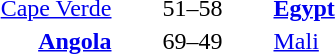<table style="text-align:center">
<tr>
<th width=200></th>
<th width=100></th>
<th width=200></th>
</tr>
<tr>
<td align=right><a href='#'>Cape Verde</a> </td>
<td align=center>51–58</td>
<td align=left> <strong><a href='#'>Egypt</a></strong></td>
</tr>
<tr>
<td align=right><strong><a href='#'>Angola</a></strong> </td>
<td align=center>69–49</td>
<td align=left> <a href='#'>Mali</a></td>
</tr>
</table>
